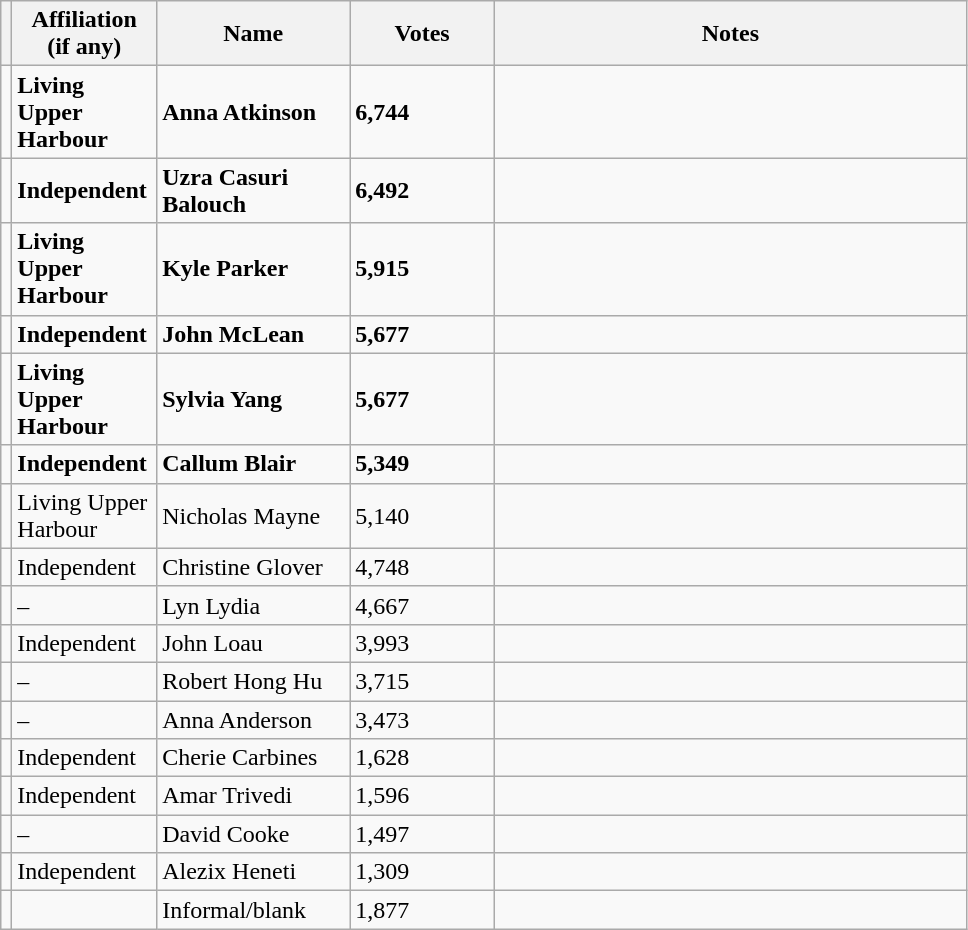<table class="wikitable" style="width:51%;">
<tr>
<th style="width:1%;"></th>
<th style="width:15%;">Affiliation (if any)</th>
<th style="width:20%;">Name</th>
<th style="width:15%;">Votes</th>
<th>Notes</th>
</tr>
<tr>
<td bgcolor=></td>
<td><strong>Living Upper Harbour</strong></td>
<td><strong>Anna Atkinson</strong></td>
<td><strong>6,744</strong></td>
<td></td>
</tr>
<tr>
<td bgcolor=></td>
<td><strong>Independent</strong></td>
<td><strong>Uzra Casuri Balouch</strong></td>
<td><strong>6,492</strong></td>
<td></td>
</tr>
<tr>
<td bgcolor=></td>
<td><strong>Living Upper Harbour</strong></td>
<td><strong>Kyle Parker</strong></td>
<td><strong>5,915</strong></td>
<td></td>
</tr>
<tr>
<td bgcolor=></td>
<td><strong>Independent</strong></td>
<td><strong>John McLean</strong></td>
<td><strong>5,677</strong></td>
<td></td>
</tr>
<tr>
<td bgcolor=></td>
<td><strong>Living Upper Harbour</strong></td>
<td><strong>Sylvia Yang</strong></td>
<td><strong>5,677</strong></td>
<td></td>
</tr>
<tr>
<td bgcolor=></td>
<td><strong>Independent</strong></td>
<td><strong>Callum Blair</strong></td>
<td><strong>5,349</strong></td>
<td></td>
</tr>
<tr>
<td bgcolor=></td>
<td>Living Upper Harbour</td>
<td>Nicholas Mayne</td>
<td>5,140</td>
<td></td>
</tr>
<tr>
<td bgcolor=></td>
<td>Independent</td>
<td>Christine Glover</td>
<td>4,748</td>
<td></td>
</tr>
<tr>
<td bgcolor=></td>
<td>–</td>
<td>Lyn Lydia</td>
<td>4,667</td>
<td></td>
</tr>
<tr>
<td bgcolor=></td>
<td>Independent</td>
<td>John Loau</td>
<td>3,993</td>
<td></td>
</tr>
<tr>
<td bgcolor=></td>
<td>–</td>
<td>Robert Hong Hu</td>
<td>3,715</td>
<td></td>
</tr>
<tr>
<td bgcolor=></td>
<td>–</td>
<td>Anna Anderson</td>
<td>3,473</td>
<td></td>
</tr>
<tr>
<td bgcolor=></td>
<td>Independent</td>
<td>Cherie Carbines</td>
<td>1,628</td>
<td></td>
</tr>
<tr>
<td bgcolor=></td>
<td>Independent</td>
<td>Amar Trivedi</td>
<td>1,596</td>
<td></td>
</tr>
<tr>
<td bgcolor=></td>
<td>–</td>
<td>David Cooke</td>
<td>1,497</td>
<td></td>
</tr>
<tr>
<td bgcolor=></td>
<td>Independent</td>
<td>Alezix Heneti</td>
<td>1,309</td>
<td></td>
</tr>
<tr>
<td></td>
<td></td>
<td>Informal/blank</td>
<td>1,877</td>
<td></td>
</tr>
</table>
